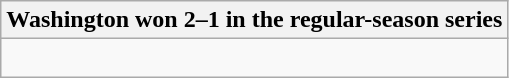<table class="wikitable collapsible collapsed">
<tr>
<th>Washington won 2–1 in the regular-season series</th>
</tr>
<tr>
<td><br>

</td>
</tr>
</table>
